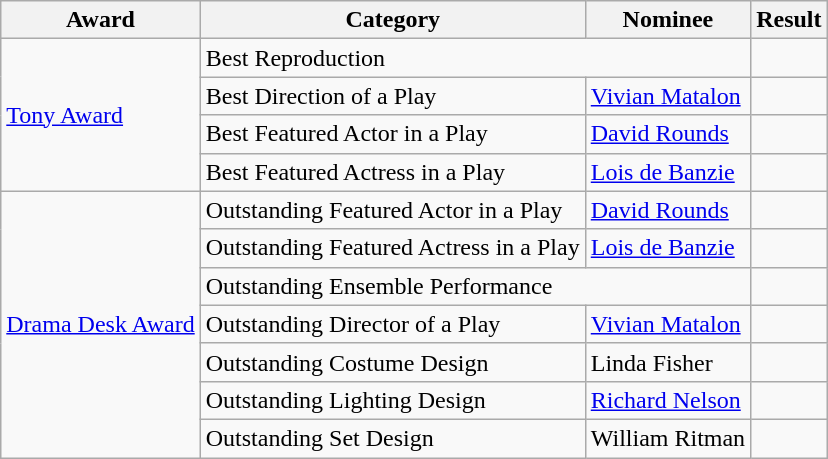<table class=wikitable>
<tr>
<th scope=col>Award</th>
<th scope=col>Category</th>
<th scope=col>Nominee</th>
<th scope=col>Result</th>
</tr>
<tr>
<td rowspan=4><a href='#'>Tony Award</a></td>
<td colspan=2>Best Reproduction</td>
<td></td>
</tr>
<tr>
<td>Best Direction of a Play</td>
<td><a href='#'>Vivian Matalon</a></td>
<td></td>
</tr>
<tr>
<td>Best Featured Actor in a Play</td>
<td><a href='#'>David Rounds</a></td>
<td></td>
</tr>
<tr>
<td>Best Featured Actress in a Play</td>
<td><a href='#'>Lois de Banzie</a></td>
<td></td>
</tr>
<tr>
<td rowspan=7><a href='#'>Drama Desk Award</a></td>
<td>Outstanding Featured Actor in a Play</td>
<td><a href='#'>David Rounds</a></td>
<td></td>
</tr>
<tr>
<td>Outstanding Featured Actress in a Play</td>
<td><a href='#'>Lois de Banzie</a></td>
<td></td>
</tr>
<tr>
<td colspan=2>Outstanding Ensemble Performance</td>
<td></td>
</tr>
<tr>
<td>Outstanding Director of a Play</td>
<td><a href='#'>Vivian Matalon</a></td>
<td></td>
</tr>
<tr>
<td>Outstanding Costume Design</td>
<td>Linda Fisher</td>
<td></td>
</tr>
<tr>
<td>Outstanding Lighting Design</td>
<td><a href='#'>Richard Nelson</a></td>
<td></td>
</tr>
<tr>
<td>Outstanding Set Design</td>
<td>William Ritman</td>
<td></td>
</tr>
</table>
